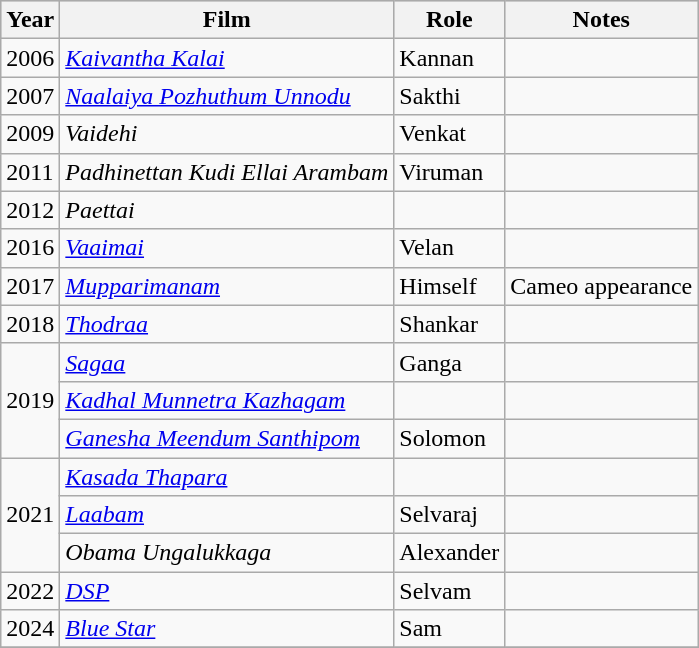<table class="wikitable">
<tr style="background:#ccc; text-align:center;">
<th>Year</th>
<th>Film</th>
<th>Role</th>
<th>Notes</th>
</tr>
<tr>
<td>2006</td>
<td><em><a href='#'>Kaivantha Kalai</a></em></td>
<td>Kannan</td>
<td></td>
</tr>
<tr>
<td>2007</td>
<td><em><a href='#'>Naalaiya Pozhuthum Unnodu</a> </em></td>
<td>Sakthi</td>
<td></td>
</tr>
<tr>
<td>2009</td>
<td><em>Vaidehi</em></td>
<td>Venkat</td>
<td></td>
</tr>
<tr>
<td>2011</td>
<td><em>Padhinettan Kudi Ellai Arambam</em></td>
<td>Viruman</td>
<td></td>
</tr>
<tr>
<td>2012</td>
<td><em>Paettai</em></td>
<td></td>
<td></td>
</tr>
<tr>
<td>2016</td>
<td><em><a href='#'>Vaaimai</a></em></td>
<td>Velan</td>
<td></td>
</tr>
<tr>
<td>2017</td>
<td><em><a href='#'>Mupparimanam</a></em></td>
<td>Himself</td>
<td>Cameo appearance</td>
</tr>
<tr>
<td>2018</td>
<td><em><a href='#'>Thodraa</a></em></td>
<td>Shankar</td>
<td></td>
</tr>
<tr>
<td rowspan="3">2019</td>
<td><em><a href='#'>Sagaa</a></em></td>
<td>Ganga</td>
<td></td>
</tr>
<tr>
<td><em><a href='#'>Kadhal Munnetra Kazhagam</a></em></td>
<td></td>
<td></td>
</tr>
<tr>
<td><em><a href='#'>Ganesha Meendum Santhipom</a></em></td>
<td>Solomon</td>
<td></td>
</tr>
<tr>
<td rowspan="3">2021</td>
<td><em><a href='#'>Kasada Thapara</a></em></td>
<td></td>
<td></td>
</tr>
<tr>
<td><em><a href='#'>Laabam</a></em></td>
<td>Selvaraj</td>
<td></td>
</tr>
<tr>
<td><em>Obama Ungalukkaga</em></td>
<td>Alexander</td>
<td></td>
</tr>
<tr>
<td>2022</td>
<td><em><a href='#'>DSP</a></em></td>
<td>Selvam</td>
<td></td>
</tr>
<tr>
<td>2024</td>
<td><em><a href='#'>Blue Star</a></em></td>
<td>Sam</td>
<td></td>
</tr>
<tr>
</tr>
</table>
